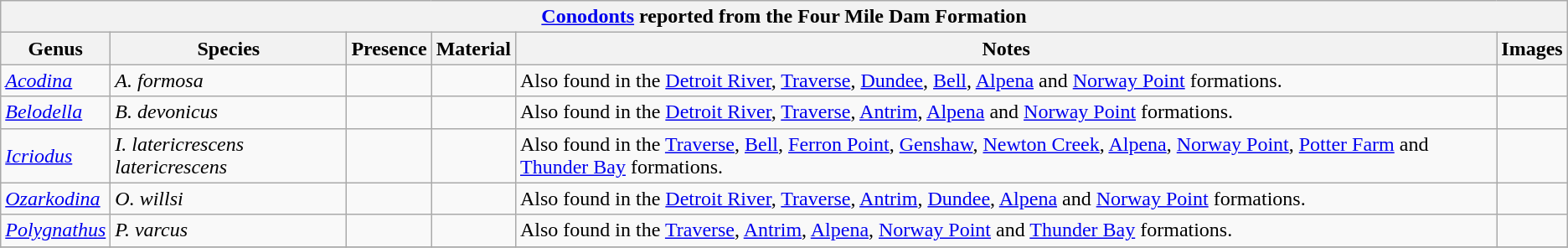<table class="wikitable" align="center">
<tr>
<th colspan="6" align="center"><strong><a href='#'>Conodonts</a> reported from the Four Mile Dam Formation</strong></th>
</tr>
<tr>
<th>Genus</th>
<th>Species</th>
<th>Presence</th>
<th><strong>Material</strong></th>
<th>Notes</th>
<th>Images</th>
</tr>
<tr>
<td><em><a href='#'>Acodina</a></em></td>
<td><em>A. formosa</em></td>
<td></td>
<td></td>
<td>Also found in the <a href='#'>Detroit River</a>, <a href='#'>Traverse</a>, <a href='#'>Dundee</a>, <a href='#'>Bell</a>, <a href='#'>Alpena</a> and <a href='#'>Norway Point</a> formations.</td>
<td></td>
</tr>
<tr>
<td><em><a href='#'>Belodella</a></em></td>
<td><em>B. devonicus</em></td>
<td></td>
<td></td>
<td>Also found in the <a href='#'>Detroit River</a>, <a href='#'>Traverse</a>, <a href='#'>Antrim</a>, <a href='#'>Alpena</a> and <a href='#'>Norway Point</a> formations.</td>
<td></td>
</tr>
<tr>
<td><em><a href='#'>Icriodus</a></em></td>
<td><em>I. latericrescens latericrescens</em></td>
<td></td>
<td></td>
<td>Also found in the <a href='#'>Traverse</a>, <a href='#'>Bell</a>, <a href='#'>Ferron Point</a>, <a href='#'>Genshaw</a>, <a href='#'>Newton Creek</a>, <a href='#'>Alpena</a>, <a href='#'>Norway Point</a>, <a href='#'>Potter Farm</a> and <a href='#'>Thunder Bay</a> formations.</td>
<td></td>
</tr>
<tr>
<td><em><a href='#'>Ozarkodina</a></em></td>
<td><em>O. willsi</em></td>
<td></td>
<td></td>
<td>Also found in the <a href='#'>Detroit River</a>, <a href='#'>Traverse</a>, <a href='#'>Antrim</a>, <a href='#'>Dundee</a>, <a href='#'>Alpena</a> and <a href='#'>Norway Point</a> formations.</td>
<td></td>
</tr>
<tr>
<td><em><a href='#'>Polygnathus</a></em></td>
<td><em>P. varcus</em></td>
<td></td>
<td></td>
<td>Also found in the <a href='#'>Traverse</a>, <a href='#'>Antrim</a>, <a href='#'>Alpena</a>, <a href='#'>Norway Point</a> and <a href='#'>Thunder Bay</a> formations.</td>
<td></td>
</tr>
<tr>
</tr>
</table>
